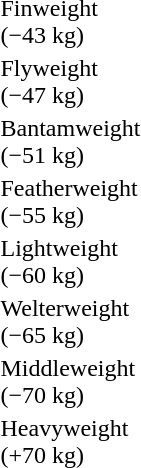<table>
<tr>
<td rowspan=2>Finweight <br>(−43 kg)</td>
<td rowspan=2></td>
<td rowspan=2></td>
<td></td>
</tr>
<tr>
<td></td>
</tr>
<tr>
<td rowspan=2>Flyweight <br>(−47 kg)</td>
<td rowspan=2></td>
<td rowspan=2></td>
<td></td>
</tr>
<tr>
<td></td>
</tr>
<tr>
<td rowspan=2>Bantamweight <br>(−51 kg)</td>
<td rowspan=2></td>
<td rowspan=2></td>
<td></td>
</tr>
<tr>
<td></td>
</tr>
<tr>
<td rowspan=2>Featherweight <br>(−55 kg)</td>
<td rowspan=2></td>
<td rowspan=2></td>
<td></td>
</tr>
<tr>
<td></td>
</tr>
<tr>
<td rowspan=2>Lightweight <br>(−60 kg)</td>
<td rowspan=2></td>
<td rowspan=2></td>
<td></td>
</tr>
<tr>
<td></td>
</tr>
<tr>
<td rowspan=2>Welterweight <br>(−65 kg)</td>
<td rowspan=2></td>
<td rowspan=2></td>
<td></td>
</tr>
<tr>
<td></td>
</tr>
<tr>
<td rowspan=2>Middleweight <br>(−70 kg)</td>
<td rowspan=2></td>
<td rowspan=2></td>
<td></td>
</tr>
<tr>
<td></td>
</tr>
<tr>
<td rowspan=2>Heavyweight <br>(+70 kg)</td>
<td rowspan=2></td>
<td rowspan=2></td>
<td></td>
</tr>
<tr>
<td></td>
</tr>
</table>
